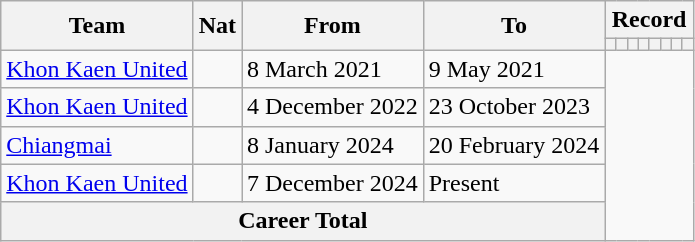<table class=wikitable style="text-align: center">
<tr>
<th rowspan=2>Team</th>
<th rowspan=2>Nat</th>
<th rowspan=2>From</th>
<th rowspan=2>To</th>
<th colspan=8>Record</th>
</tr>
<tr>
<th></th>
<th></th>
<th></th>
<th></th>
<th></th>
<th></th>
<th></th>
<th></th>
</tr>
<tr>
<td align=left><a href='#'>Khon Kaen United</a></td>
<td></td>
<td align=left>8 March 2021</td>
<td align=left>9 May 2021<br></td>
</tr>
<tr>
<td align=left><a href='#'>Khon Kaen United</a></td>
<td></td>
<td align=left>4 December 2022</td>
<td align=left>23 October 2023<br></td>
</tr>
<tr>
<td align=left><a href='#'>Chiangmai</a></td>
<td></td>
<td align=left>8 January 2024</td>
<td align=left>20 February 2024<br></td>
</tr>
<tr>
<td align=left><a href='#'>Khon Kaen United</a></td>
<td></td>
<td align=left>7 December 2024</td>
<td align=left>Present<br></td>
</tr>
<tr>
<th colspan="4">Career Total<br></th>
</tr>
</table>
